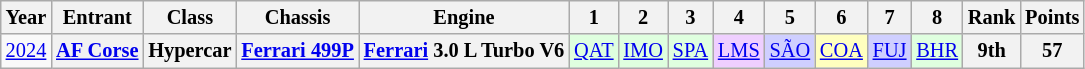<table class="wikitable" style="text-align:center; font-size:85%">
<tr>
<th>Year</th>
<th>Entrant</th>
<th>Class</th>
<th>Chassis</th>
<th>Engine</th>
<th>1</th>
<th>2</th>
<th>3</th>
<th>4</th>
<th>5</th>
<th>6</th>
<th>7</th>
<th>8</th>
<th>Rank</th>
<th>Points</th>
</tr>
<tr>
<td><a href='#'>2024</a></td>
<th nowrap><a href='#'>AF Corse</a></th>
<th>Hypercar</th>
<th nowrap><a href='#'>Ferrari 499P</a></th>
<th nowrap><a href='#'>Ferrari</a> 3.0 L Turbo V6</th>
<td style="background:#DFFFDF;"><a href='#'>QAT</a><br></td>
<td style="background:#DFFFDF;"><a href='#'>IMO</a><br></td>
<td style="background:#DFFFDF;"><a href='#'>SPA</a><br></td>
<td style="background:#EFCFFF;"><a href='#'>LMS</a><br></td>
<td style="background:#CFCFFF;"><a href='#'>SÃO</a><br></td>
<td style="background:#FFFFBF;"><a href='#'>COA</a><br></td>
<td style="background:#CFCFFF;"><a href='#'>FUJ</a><br></td>
<td style="background:#DFFFDF;"><a href='#'>BHR</a><br></td>
<th>9th</th>
<th>57</th>
</tr>
</table>
